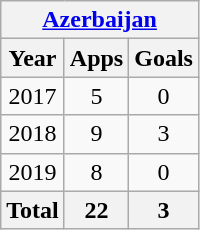<table class="wikitable" style="text-align:center">
<tr>
<th colspan=3><a href='#'>Azerbaijan</a></th>
</tr>
<tr>
<th>Year</th>
<th>Apps</th>
<th>Goals</th>
</tr>
<tr>
<td>2017</td>
<td>5</td>
<td>0</td>
</tr>
<tr>
<td>2018</td>
<td>9</td>
<td>3</td>
</tr>
<tr>
<td>2019</td>
<td>8</td>
<td>0</td>
</tr>
<tr>
<th>Total</th>
<th>22</th>
<th>3</th>
</tr>
</table>
